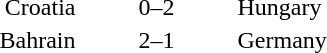<table style="text-align:center">
<tr>
<th width=200></th>
<th width=100></th>
<th width=200></th>
</tr>
<tr>
<td align=right>Croatia</td>
<td>0–2</td>
<td align=left>Hungary</td>
</tr>
<tr>
<td align=right>Bahrain</td>
<td>2–1</td>
<td align=left>Germany</td>
</tr>
<tr>
</tr>
</table>
